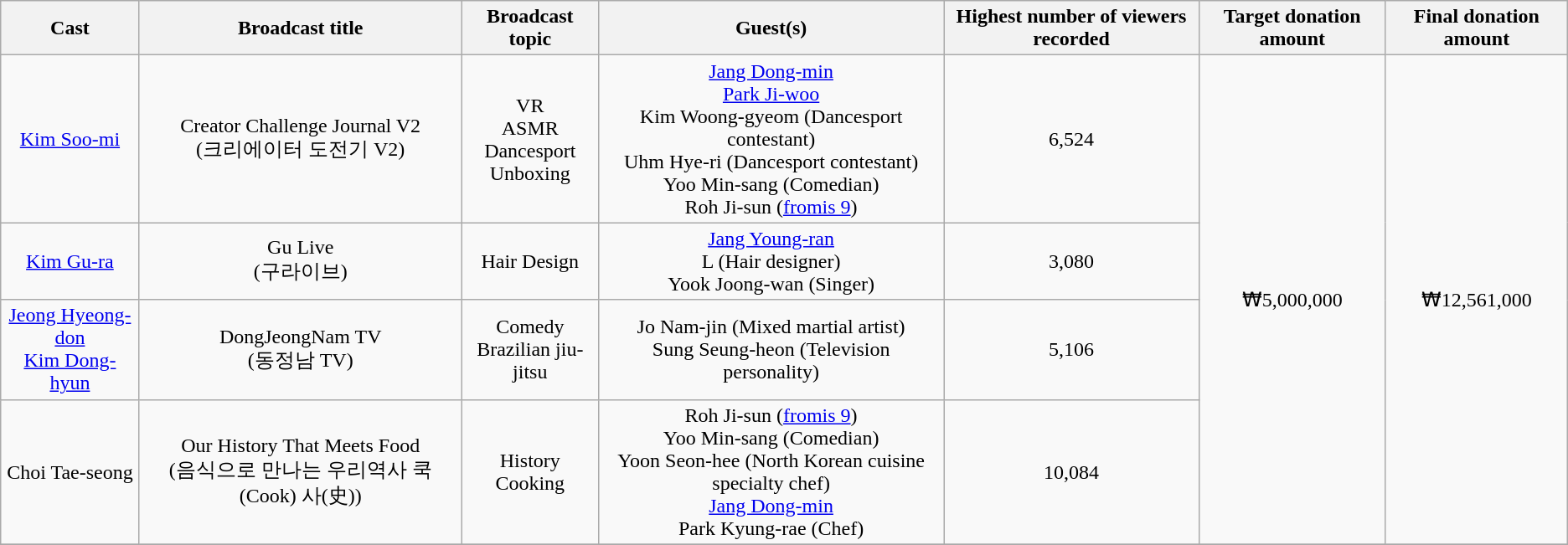<table class="wikitable" style="text-align:center">
<tr>
<th>Cast</th>
<th>Broadcast title</th>
<th>Broadcast topic</th>
<th>Guest(s)</th>
<th>Highest number of viewers recorded</th>
<th>Target donation amount</th>
<th>Final donation amount</th>
</tr>
<tr>
<td><a href='#'>Kim Soo-mi</a></td>
<td>Creator Challenge Journal V2<br>(크리에이터 도전기 V2)</td>
<td>VR<br>ASMR<br>Dancesport<br>Unboxing</td>
<td><a href='#'>Jang Dong-min</a><br><a href='#'>Park Ji-woo</a><br>Kim Woong-gyeom (Dancesport contestant)<br>Uhm Hye-ri (Dancesport contestant)<br>Yoo Min-sang (Comedian)<br>Roh Ji-sun (<a href='#'>fromis 9</a>)</td>
<td>6,524</td>
<td rowspan="4">₩5,000,000</td>
<td rowspan="4">₩12,561,000</td>
</tr>
<tr>
<td><a href='#'>Kim Gu-ra</a></td>
<td>Gu Live<br>(구라이브)</td>
<td>Hair Design</td>
<td><a href='#'>Jang Young-ran</a><br>L (Hair designer)<br>Yook Joong-wan (Singer)</td>
<td>3,080</td>
</tr>
<tr>
<td><a href='#'>Jeong Hyeong-don</a><br><a href='#'>Kim Dong-hyun</a></td>
<td>DongJeongNam TV<br>(동정남 TV)</td>
<td>Comedy<br>Brazilian jiu-jitsu</td>
<td>Jo Nam-jin (Mixed martial artist)<br>Sung Seung-heon (Television personality)</td>
<td>5,106</td>
</tr>
<tr>
<td>Choi Tae-seong</td>
<td>Our History That Meets Food<br>(음식으로 만나는 우리역사 쿡(Cook) 사(史))</td>
<td>History<br>Cooking</td>
<td>Roh Ji-sun (<a href='#'>fromis 9</a>)<br>Yoo Min-sang (Comedian)<br>Yoon Seon-hee (North Korean cuisine specialty chef)<br><a href='#'>Jang Dong-min</a><br>Park Kyung-rae (Chef)</td>
<td>10,084</td>
</tr>
<tr>
</tr>
</table>
